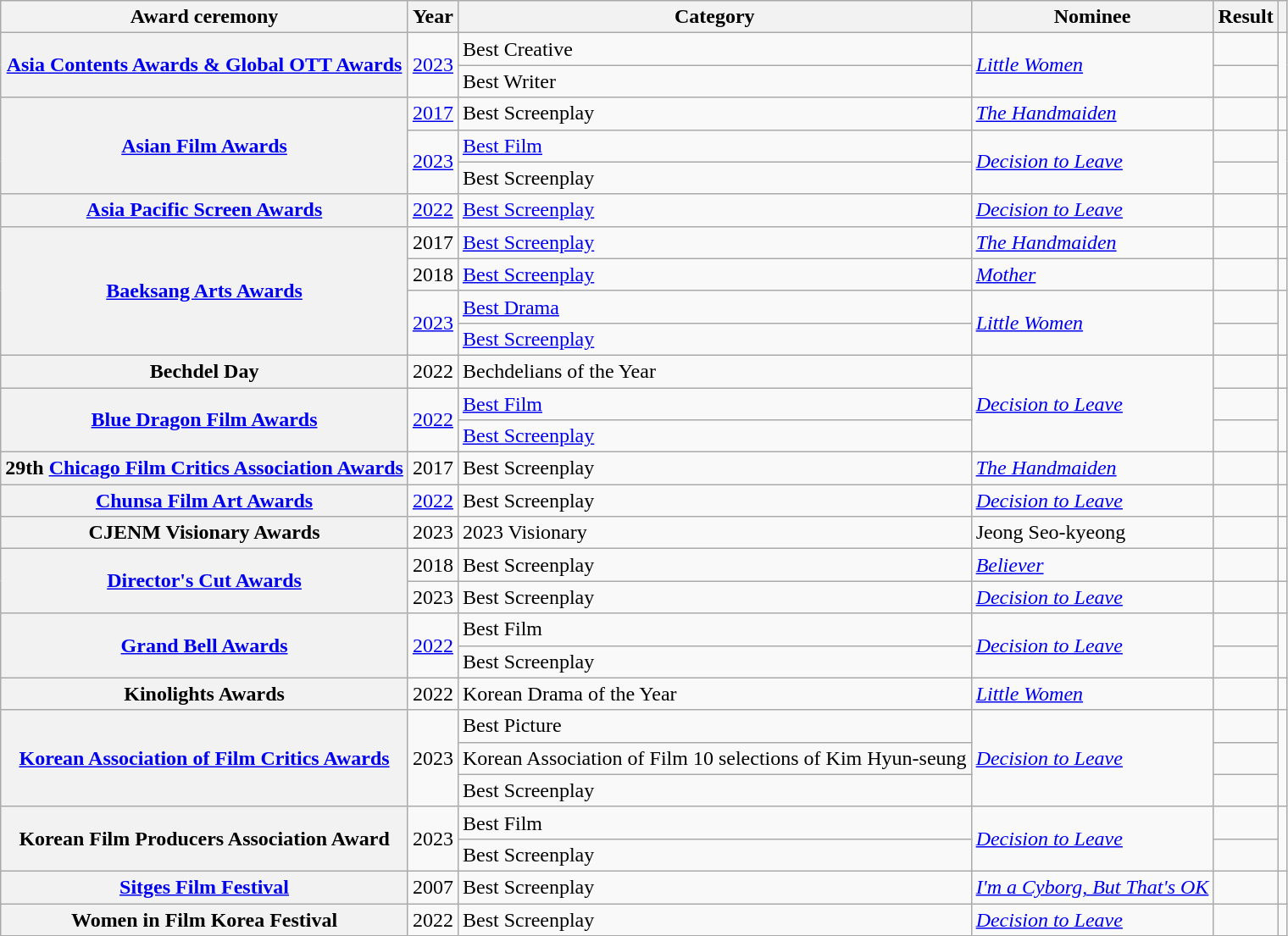<table class="wikitable plainrowheaders sortable">
<tr>
<th scope="col">Award ceremony</th>
<th scope="col">Year</th>
<th scope="col">Category</th>
<th scope="col">Nominee</th>
<th scope="col">Result</th>
<th scope="col" class="unsortable"></th>
</tr>
<tr>
<th scope="row" rowspan="2"><a href='#'>Asia Contents Awards & Global OTT Awards</a></th>
<td rowspan="2" align="center"><a href='#'>2023</a></td>
<td>Best Creative</td>
<td rowspan="2"><em><a href='#'>Little Women</a></em></td>
<td></td>
<td rowspan="2" align="center"></td>
</tr>
<tr>
<td>Best Writer</td>
<td></td>
</tr>
<tr>
<th rowspan="3" scope="row"><a href='#'>Asian Film Awards</a></th>
<td align="center"><a href='#'>2017</a></td>
<td>Best Screenplay</td>
<td><em><a href='#'>The Handmaiden</a></em></td>
<td></td>
<td align="center"></td>
</tr>
<tr>
<td rowspan="2" align="center"><a href='#'>2023</a></td>
<td><a href='#'>Best Film</a></td>
<td rowspan="2"><em><a href='#'>Decision to Leave</a></em></td>
<td></td>
<td rowspan="2" align="center"><br></td>
</tr>
<tr>
<td>Best Screenplay</td>
<td></td>
</tr>
<tr>
<th scope="row"><a href='#'>Asia Pacific Screen Awards</a></th>
<td align="center"><a href='#'>2022</a></td>
<td><a href='#'>Best Screenplay</a></td>
<td><em><a href='#'>Decision to Leave</a></em></td>
<td></td>
<td style="text-align:center"></td>
</tr>
<tr>
<th rowspan="4" scope="row"><a href='#'>Baeksang Arts Awards</a></th>
<td align="center">2017</td>
<td><a href='#'>Best Screenplay</a></td>
<td><em><a href='#'>The Handmaiden</a></em></td>
<td></td>
<td align="center"></td>
</tr>
<tr>
<td align="center">2018</td>
<td><a href='#'>Best Screenplay</a></td>
<td><a href='#'><em>Mother</em></a></td>
<td></td>
<td align="center"></td>
</tr>
<tr>
<td rowspan="2" align="center"><a href='#'>2023</a></td>
<td><a href='#'>Best Drama</a></td>
<td rowspan="2"><em><a href='#'>Little Women</a></em></td>
<td></td>
<td rowspan="2" align="center"></td>
</tr>
<tr>
<td><a href='#'>Best Screenplay</a></td>
<td></td>
</tr>
<tr>
<th scope="row">Bechdel Day</th>
<td align="center">2022</td>
<td>Bechdelians of the Year</td>
<td rowspan="3"><em><a href='#'>Decision to Leave</a></em></td>
<td></td>
<td style="text-align:center"></td>
</tr>
<tr>
<th rowspan="2" scope="row"><a href='#'>Blue Dragon Film Awards</a></th>
<td rowspan="2" align="center"><a href='#'>2022</a></td>
<td><a href='#'>Best Film</a></td>
<td></td>
<td rowspan="2" align="center"></td>
</tr>
<tr>
<td><a href='#'>Best Screenplay</a></td>
<td></td>
</tr>
<tr>
<th scope="row">29th <a href='#'>Chicago Film Critics Association Awards</a></th>
<td align="center">2017</td>
<td>Best Screenplay</td>
<td><em><a href='#'>The Handmaiden</a></em></td>
<td></td>
<td align="center"></td>
</tr>
<tr>
<th scope="row"><a href='#'>Chunsa Film Art Awards</a></th>
<td align="center"><a href='#'>2022</a></td>
<td>Best Screenplay</td>
<td><em><a href='#'>Decision to Leave</a></em></td>
<td></td>
<td align="center"><br></td>
</tr>
<tr>
<th scope="row">CJENM Visionary Awards</th>
<td align="center">2023</td>
<td>2023 Visionary</td>
<td>Jeong Seo-kyeong</td>
<td></td>
<td align="center"></td>
</tr>
<tr>
<th scope="row" rowspan="2"><a href='#'>Director's Cut Awards</a></th>
<td align="center">2018</td>
<td>Best Screenplay</td>
<td><a href='#'><em>Believer</em></a></td>
<td></td>
<td align="center"></td>
</tr>
<tr>
<td align="center">2023</td>
<td>Best Screenplay</td>
<td><em><a href='#'>Decision to Leave</a></em></td>
<td></td>
<td></td>
</tr>
<tr>
<th rowspan="2" scope="row"><a href='#'>Grand Bell Awards</a></th>
<td rowspan="2" align="center"><a href='#'>2022</a></td>
<td>Best Film</td>
<td rowspan="2"><em><a href='#'>Decision to Leave</a></em></td>
<td></td>
<td rowspan="2"></td>
</tr>
<tr>
<td>Best Screenplay</td>
<td></td>
</tr>
<tr>
<th scope="row">Kinolights Awards</th>
<td align="center">2022</td>
<td>Korean Drama of the Year</td>
<td><em><a href='#'>Little Women</a></em></td>
<td></td>
<td align="center"></td>
</tr>
<tr>
<th rowspan="3" scope="row"><a href='#'>Korean Association of Film Critics Awards</a></th>
<td rowspan="3" align="center">2023</td>
<td>Best Picture</td>
<td rowspan="3"><em><a href='#'>Decision to Leave</a></em></td>
<td></td>
<td rowspan="3" align="center"></td>
</tr>
<tr>
<td>Korean Association of Film 10 selections of Kim Hyun-seung</td>
<td></td>
</tr>
<tr>
<td>Best Screenplay</td>
<td></td>
</tr>
<tr>
<th rowspan="2" scope="row">Korean Film Producers Association Award</th>
<td rowspan="2" align="center">2023</td>
<td>Best Film</td>
<td rowspan="2"><em><a href='#'>Decision to Leave</a></em></td>
<td></td>
<td rowspan="2" align="center"></td>
</tr>
<tr>
<td>Best Screenplay</td>
<td></td>
</tr>
<tr>
<th scope="row"><a href='#'>Sitges Film Festival</a></th>
<td align="center">2007</td>
<td>Best Screenplay</td>
<td><em><a href='#'>I'm a Cyborg, But That's OK</a></em></td>
<td></td>
<td align="center"></td>
</tr>
<tr>
<th scope="row">Women in Film Korea Festival</th>
<td align="center">2022</td>
<td>Best Screenplay</td>
<td><em><a href='#'>Decision to Leave</a></em></td>
<td></td>
<td align="center"></td>
</tr>
</table>
